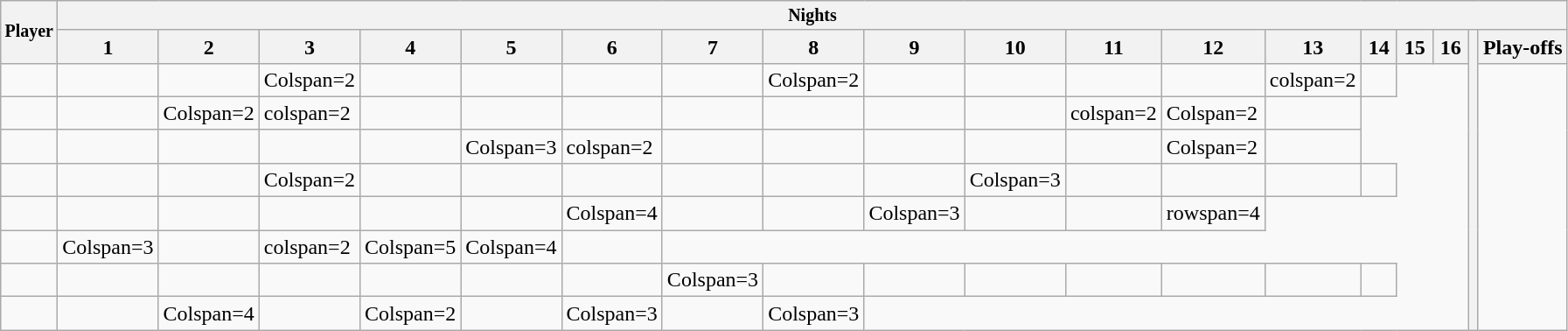<table class="wikitable">
<tr style="font-size:10pt;font-weight:bold">
<th rowspan=2>Player</th>
<th colspan=18>Nights</th>
</tr>
<tr>
<th style="width:20px;">1</th>
<th style="width:20px;">2</th>
<th style="width:20px;">3</th>
<th style="width:20px;">4</th>
<th style="width:20px;">5</th>
<th style="width:20px;">6</th>
<th style="width:20px;">7</th>
<th style="width:20px;">8</th>
<th style="width:20px;">9</th>
<th style="width:20px;">10</th>
<th style="width:20px;">11</th>
<th style="width:20px;">12</th>
<th style="width:20px;">13</th>
<th style="width:20px;">14</th>
<th style="width:20px;">15</th>
<th style="width:20px;">16</th>
<th rowspan=9></th>
<th>Play-offs</th>
</tr>
<tr>
<td></td>
<td></td>
<td></td>
<td>Colspan=2 </td>
<td></td>
<td></td>
<td></td>
<td></td>
<td>Colspan=2 </td>
<td></td>
<td></td>
<td></td>
<td></td>
<td>colspan=2 </td>
<td></td>
</tr>
<tr>
<td></td>
<td></td>
<td>Colspan=2 </td>
<td>colspan=2 </td>
<td></td>
<td></td>
<td></td>
<td></td>
<td></td>
<td></td>
<td></td>
<td>colspan=2 </td>
<td>Colspan=2 </td>
<td></td>
</tr>
<tr>
<td></td>
<td></td>
<td></td>
<td></td>
<td></td>
<td>Colspan=3 </td>
<td>colspan=2 </td>
<td></td>
<td></td>
<td></td>
<td></td>
<td></td>
<td>Colspan=2 </td>
<td></td>
</tr>
<tr>
<td></td>
<td></td>
<td></td>
<td>Colspan=2 </td>
<td></td>
<td></td>
<td></td>
<td></td>
<td></td>
<td></td>
<td>Colspan=3 </td>
<td></td>
<td></td>
<td></td>
<td></td>
</tr>
<tr>
<td></td>
<td></td>
<td></td>
<td></td>
<td></td>
<td></td>
<td>Colspan=4 </td>
<td></td>
<td></td>
<td>Colspan=3 </td>
<td></td>
<td></td>
<td>rowspan=4 </td>
</tr>
<tr>
<td></td>
<td>Colspan=3 </td>
<td></td>
<td>colspan=2 </td>
<td>Colspan=5 </td>
<td>Colspan=4 </td>
<td></td>
</tr>
<tr>
<td></td>
<td></td>
<td></td>
<td></td>
<td></td>
<td></td>
<td></td>
<td>Colspan=3 </td>
<td></td>
<td></td>
<td></td>
<td></td>
<td></td>
<td></td>
<td></td>
</tr>
<tr>
<td></td>
<td></td>
<td>Colspan=4 </td>
<td></td>
<td>Colspan=2 </td>
<td></td>
<td>Colspan=3 </td>
<td></td>
<td>Colspan=3 </td>
</tr>
</table>
